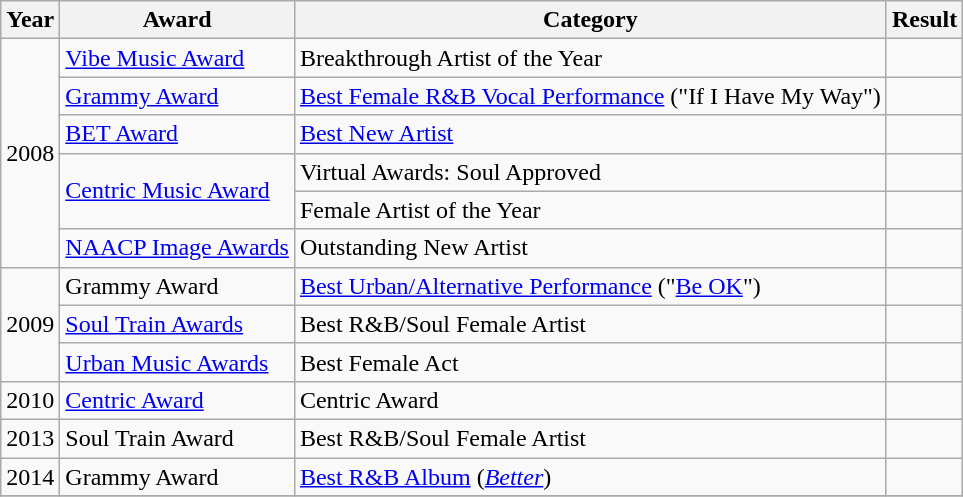<table class="wikitable">
<tr>
<th>Year</th>
<th>Award</th>
<th>Category</th>
<th>Result</th>
</tr>
<tr>
<td rowspan="6">2008</td>
<td><a href='#'>Vibe Music Award</a></td>
<td>Breakthrough Artist of the Year</td>
<td></td>
</tr>
<tr>
<td><a href='#'>Grammy Award</a></td>
<td><a href='#'>Best Female R&B Vocal Performance</a> ("If I Have My Way")</td>
<td></td>
</tr>
<tr>
<td><a href='#'>BET Award</a></td>
<td><a href='#'>Best New Artist</a></td>
<td></td>
</tr>
<tr>
<td rowspan="2"><a href='#'>Centric Music Award</a></td>
<td>Virtual Awards: Soul Approved</td>
<td></td>
</tr>
<tr>
<td>Female Artist of the Year</td>
<td></td>
</tr>
<tr>
<td><a href='#'>NAACP Image Awards</a></td>
<td>Outstanding New Artist</td>
<td></td>
</tr>
<tr>
<td rowspan="3">2009</td>
<td>Grammy Award</td>
<td><a href='#'>Best Urban/Alternative Performance</a> ("<a href='#'>Be OK</a>")</td>
<td></td>
</tr>
<tr>
<td><a href='#'>Soul Train Awards</a></td>
<td>Best R&B/Soul Female Artist</td>
<td></td>
</tr>
<tr>
<td><a href='#'>Urban Music Awards</a></td>
<td>Best Female Act</td>
<td></td>
</tr>
<tr>
<td>2010</td>
<td><a href='#'>Centric Award</a></td>
<td>Centric Award</td>
<td></td>
</tr>
<tr>
<td>2013</td>
<td>Soul Train Award</td>
<td>Best R&B/Soul Female Artist</td>
<td></td>
</tr>
<tr>
<td>2014</td>
<td>Grammy Award</td>
<td><a href='#'>Best R&B Album</a> (<em><a href='#'>Better</a></em>)</td>
<td></td>
</tr>
<tr>
</tr>
</table>
